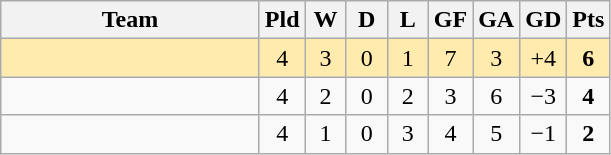<table class="wikitable" style="text-align:center">
<tr>
<th width=165>Team</th>
<th width=20>Pld</th>
<th width=20>W</th>
<th width=20>D</th>
<th width=20>L</th>
<th width=20>GF</th>
<th width=20>GA</th>
<th width=20>GD</th>
<th width=20>Pts</th>
</tr>
<tr bgcolor="#ffebad">
<td align="left"></td>
<td>4</td>
<td>3</td>
<td>0</td>
<td>1</td>
<td>7</td>
<td>3</td>
<td>+4</td>
<td><strong>6</strong></td>
</tr>
<tr>
<td align="left"></td>
<td>4</td>
<td>2</td>
<td>0</td>
<td>2</td>
<td>3</td>
<td>6</td>
<td>−3</td>
<td><strong>4</strong></td>
</tr>
<tr>
<td align="left"></td>
<td>4</td>
<td>1</td>
<td>0</td>
<td>3</td>
<td>4</td>
<td>5</td>
<td>−1</td>
<td><strong>2</strong></td>
</tr>
</table>
